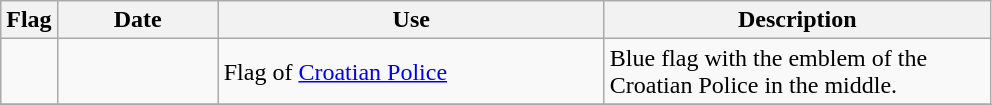<table class="wikitable">
<tr>
<th>Flag</th>
<th style="width:100px;">Date</th>
<th style="width:250px;">Use</th>
<th style="width:250px;">Description</th>
</tr>
<tr>
<td></td>
<td></td>
<td>Flag of <a href='#'>Croatian Police</a></td>
<td>Blue flag with the emblem of the Croatian Police in the middle.</td>
</tr>
<tr>
</tr>
</table>
